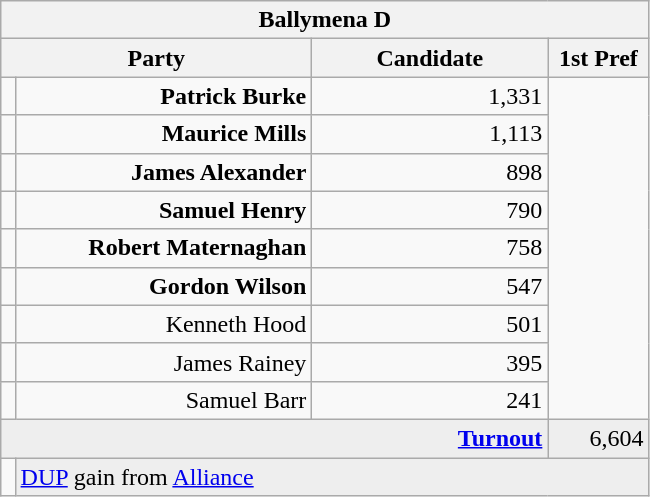<table class="wikitable">
<tr>
<th colspan="4" align="center">Ballymena D</th>
</tr>
<tr>
<th colspan="2" align="center" width=200>Party</th>
<th width=150>Candidate</th>
<th width=60>1st Pref</th>
</tr>
<tr>
<td></td>
<td align="right"><strong>Patrick Burke</strong></td>
<td align="right">1,331</td>
</tr>
<tr>
<td></td>
<td align="right"><strong>Maurice Mills</strong></td>
<td align="right">1,113</td>
</tr>
<tr>
<td></td>
<td align="right"><strong>James Alexander</strong></td>
<td align="right">898</td>
</tr>
<tr>
<td></td>
<td align="right"><strong>Samuel Henry</strong></td>
<td align="right">790</td>
</tr>
<tr>
<td></td>
<td align="right"><strong>Robert Maternaghan</strong></td>
<td align="right">758</td>
</tr>
<tr>
<td></td>
<td align="right"><strong>Gordon Wilson</strong></td>
<td align="right">547</td>
</tr>
<tr>
<td></td>
<td align="right">Kenneth Hood</td>
<td align="right">501</td>
</tr>
<tr>
<td></td>
<td align="right">James Rainey</td>
<td align="right">395</td>
</tr>
<tr>
<td></td>
<td align="right">Samuel Barr</td>
<td align="right">241</td>
</tr>
<tr bgcolor="EEEEEE">
<td colspan=3 align="right"><strong><a href='#'>Turnout</a></strong></td>
<td align="right">6,604</td>
</tr>
<tr>
<td bgcolor=></td>
<td colspan=3 bgcolor="EEEEEE"><a href='#'>DUP</a> gain from <a href='#'>Alliance</a></td>
</tr>
</table>
